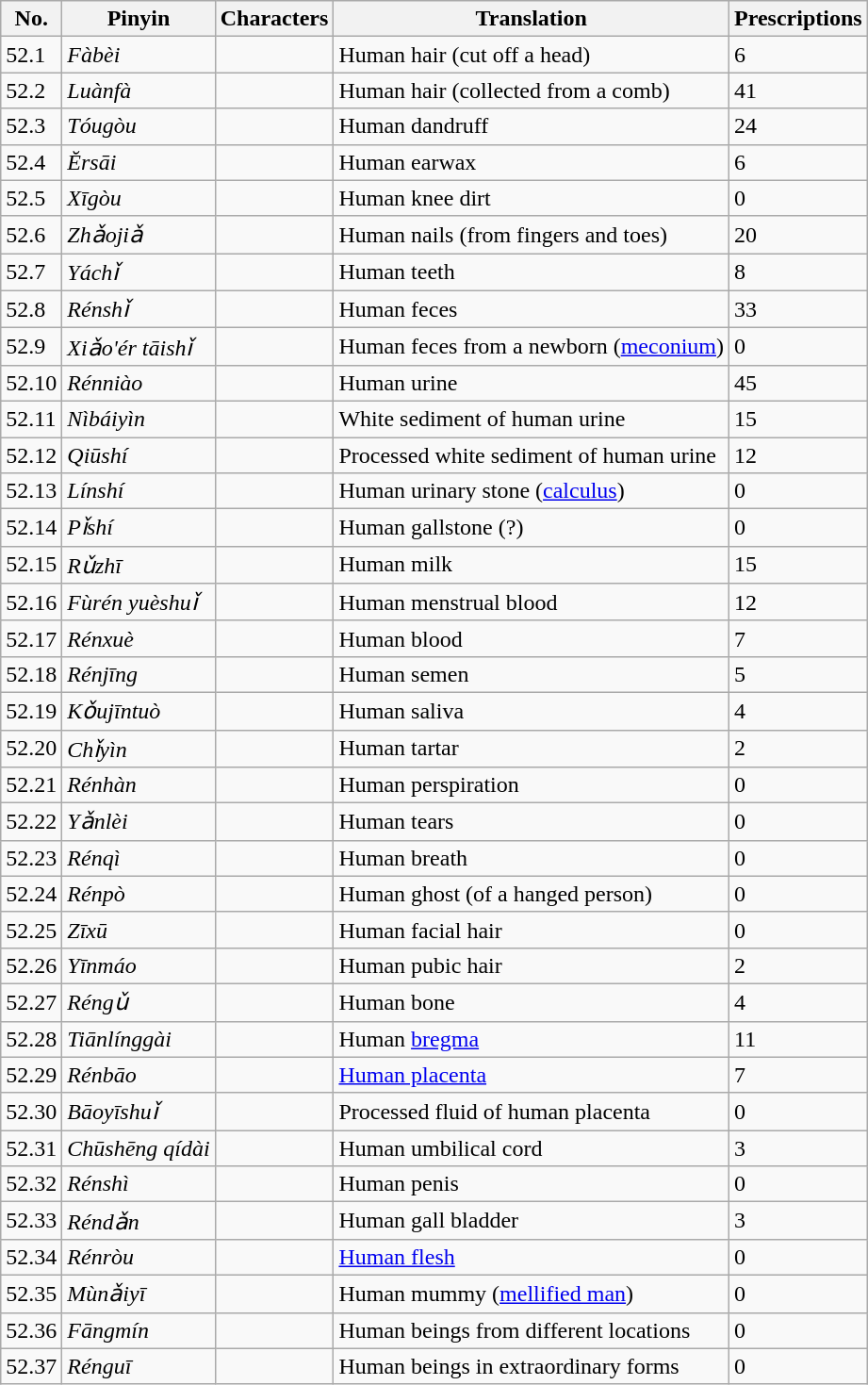<table class="wikitable sortable">
<tr>
<th>No.</th>
<th>Pinyin</th>
<th>Characters</th>
<th>Translation</th>
<th>Prescriptions</th>
</tr>
<tr>
<td>52.1</td>
<td><em>Fàbèi</em></td>
<td></td>
<td>Human hair (cut off a head)</td>
<td>6</td>
</tr>
<tr>
<td>52.2</td>
<td><em>Luànfà</em></td>
<td></td>
<td>Human hair (collected from a comb)</td>
<td>41</td>
</tr>
<tr>
<td>52.3</td>
<td><em>Tóugòu</em></td>
<td></td>
<td>Human dandruff</td>
<td>24</td>
</tr>
<tr>
<td>52.4</td>
<td><em>Ĕrsāi</em></td>
<td></td>
<td>Human earwax</td>
<td>6</td>
</tr>
<tr>
<td>52.5</td>
<td><em>Xīgòu</em></td>
<td></td>
<td>Human knee dirt</td>
<td>0</td>
</tr>
<tr>
<td>52.6</td>
<td><em>Zhǎojiǎ</em></td>
<td></td>
<td>Human nails (from fingers and toes)</td>
<td>20</td>
</tr>
<tr>
<td>52.7</td>
<td><em>Yáchǐ</em></td>
<td></td>
<td>Human teeth</td>
<td>8</td>
</tr>
<tr>
<td>52.8</td>
<td><em>Rénshǐ</em></td>
<td></td>
<td>Human feces</td>
<td>33</td>
</tr>
<tr>
<td>52.9</td>
<td><em>Xiǎo'ér tāishǐ</em></td>
<td></td>
<td>Human feces from a newborn (<a href='#'>meconium</a>)</td>
<td>0</td>
</tr>
<tr>
<td>52.10</td>
<td><em>Rénniào</em></td>
<td></td>
<td>Human urine</td>
<td>45</td>
</tr>
<tr>
<td>52.11</td>
<td><em>Nìbáiyìn</em></td>
<td></td>
<td>White sediment of human urine</td>
<td>15</td>
</tr>
<tr>
<td>52.12</td>
<td><em>Qiūshí</em></td>
<td></td>
<td>Processed white sediment of human urine</td>
<td>12</td>
</tr>
<tr>
<td>52.13</td>
<td><em>Línshí</em></td>
<td></td>
<td>Human urinary stone (<a href='#'>calculus</a>)</td>
<td>0</td>
</tr>
<tr>
<td>52.14</td>
<td><em>Pǐshí</em></td>
<td></td>
<td>Human gallstone (?)</td>
<td>0</td>
</tr>
<tr>
<td>52.15</td>
<td><em>Rǔzhī</em></td>
<td></td>
<td>Human milk</td>
<td>15</td>
</tr>
<tr>
<td>52.16</td>
<td><em>Fùrén yuèshuǐ</em></td>
<td></td>
<td>Human menstrual blood</td>
<td>12</td>
</tr>
<tr>
<td>52.17</td>
<td><em>Rénxuè</em></td>
<td></td>
<td>Human blood</td>
<td>7</td>
</tr>
<tr>
<td>52.18</td>
<td><em>Rénjīng</em></td>
<td></td>
<td>Human semen</td>
<td>5</td>
</tr>
<tr>
<td>52.19</td>
<td><em>Kǒujīntuò</em></td>
<td></td>
<td>Human saliva</td>
<td>4</td>
</tr>
<tr>
<td>52.20</td>
<td><em>Chǐyìn</em></td>
<td></td>
<td>Human tartar</td>
<td>2</td>
</tr>
<tr>
<td>52.21</td>
<td><em>Rénhàn</em></td>
<td></td>
<td>Human perspiration</td>
<td>0</td>
</tr>
<tr>
<td>52.22</td>
<td><em>Yǎnlèi</em></td>
<td></td>
<td>Human tears</td>
<td>0</td>
</tr>
<tr>
<td>52.23</td>
<td><em>Rénqì</em></td>
<td></td>
<td>Human breath</td>
<td>0</td>
</tr>
<tr>
<td>52.24</td>
<td><em>Rénpò</em></td>
<td></td>
<td>Human ghost (of a hanged person)</td>
<td>0</td>
</tr>
<tr>
<td>52.25</td>
<td><em>Zīxū</em></td>
<td></td>
<td>Human facial hair</td>
<td>0</td>
</tr>
<tr>
<td>52.26</td>
<td><em>Yīnmáo</em></td>
<td></td>
<td>Human pubic hair</td>
<td>2</td>
</tr>
<tr>
<td>52.27</td>
<td><em>Réngǔ</em></td>
<td></td>
<td>Human bone</td>
<td>4</td>
</tr>
<tr>
<td>52.28</td>
<td><em>Tiānlínggài</em></td>
<td></td>
<td>Human <a href='#'>bregma</a></td>
<td>11</td>
</tr>
<tr>
<td>52.29</td>
<td><em>Rénbāo</em></td>
<td></td>
<td><a href='#'>Human placenta</a></td>
<td>7</td>
</tr>
<tr>
<td>52.30</td>
<td><em>Bāoyīshuǐ</em></td>
<td></td>
<td>Processed fluid of human placenta</td>
<td>0</td>
</tr>
<tr>
<td>52.31</td>
<td><em>Chūshēng qídài</em></td>
<td></td>
<td>Human umbilical cord</td>
<td>3</td>
</tr>
<tr>
<td>52.32</td>
<td><em>Rénshì</em></td>
<td></td>
<td>Human penis</td>
<td>0</td>
</tr>
<tr>
<td>52.33</td>
<td><em>Réndǎn</em></td>
<td></td>
<td>Human gall bladder</td>
<td>3</td>
</tr>
<tr>
<td>52.34</td>
<td><em>Rénròu</em></td>
<td></td>
<td><a href='#'>Human flesh</a></td>
<td>0</td>
</tr>
<tr>
<td>52.35</td>
<td><em>Mùnǎiyī</em></td>
<td></td>
<td>Human mummy (<a href='#'>mellified man</a>)</td>
<td>0</td>
</tr>
<tr>
<td>52.36</td>
<td><em>Fāngmín</em></td>
<td></td>
<td>Human beings from different locations</td>
<td>0</td>
</tr>
<tr>
<td>52.37</td>
<td><em>Rénguī</em></td>
<td></td>
<td>Human beings in extraordinary forms</td>
<td>0</td>
</tr>
</table>
